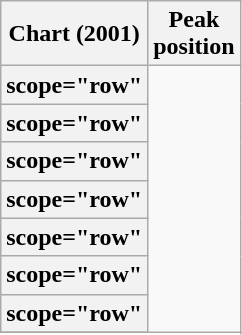<table class="wikitable sortable plainrowheaders">
<tr>
<th>Chart (2001)</th>
<th>Peak<br>position</th>
</tr>
<tr>
<th>scope="row"</th>
</tr>
<tr>
<th>scope="row"</th>
</tr>
<tr>
<th>scope="row"</th>
</tr>
<tr>
<th>scope="row"</th>
</tr>
<tr>
<th>scope="row"</th>
</tr>
<tr>
<th>scope="row"</th>
</tr>
<tr>
<th>scope="row"</th>
</tr>
<tr>
</tr>
</table>
